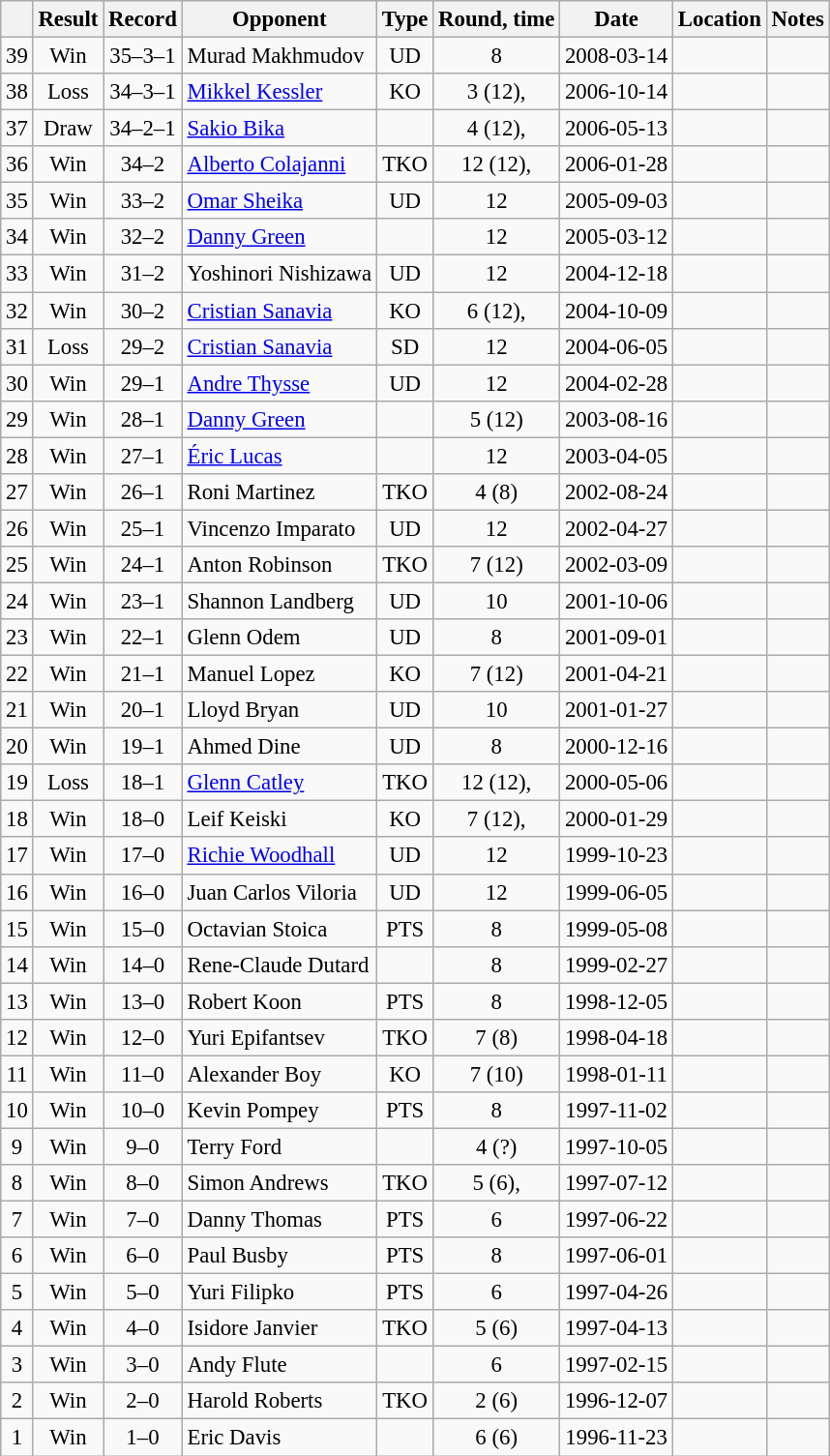<table class="wikitable" style="text-align:center; font-size:95%">
<tr>
<th></th>
<th>Result</th>
<th>Record</th>
<th>Opponent</th>
<th>Type</th>
<th>Round, time</th>
<th>Date</th>
<th>Location</th>
<th>Notes</th>
</tr>
<tr>
<td>39</td>
<td>Win</td>
<td>35–3–1</td>
<td align=left> Murad Makhmudov</td>
<td>UD</td>
<td>8</td>
<td>2008-03-14</td>
<td align=left> </td>
<td align=left></td>
</tr>
<tr>
<td>38</td>
<td>Loss</td>
<td>34–3–1</td>
<td align=left> <a href='#'>Mikkel Kessler</a></td>
<td>KO</td>
<td>3 (12), </td>
<td>2006-10-14</td>
<td align=left> </td>
<td align=left></td>
</tr>
<tr>
<td>37</td>
<td>Draw</td>
<td>34–2–1</td>
<td align=left> <a href='#'>Sakio Bika</a></td>
<td></td>
<td>4 (12), </td>
<td>2006-05-13</td>
<td align=left> </td>
<td align=left></td>
</tr>
<tr>
<td>36</td>
<td>Win</td>
<td>34–2</td>
<td align=left> <a href='#'>Alberto Colajanni</a></td>
<td>TKO</td>
<td>12 (12), </td>
<td>2006-01-28</td>
<td align=left> </td>
<td align=left></td>
</tr>
<tr>
<td>35</td>
<td>Win</td>
<td>33–2</td>
<td align=left> <a href='#'>Omar Sheika</a></td>
<td>UD</td>
<td>12</td>
<td>2005-09-03</td>
<td align=left> </td>
<td align=left></td>
</tr>
<tr>
<td>34</td>
<td>Win</td>
<td>32–2</td>
<td align=left> <a href='#'>Danny Green</a></td>
<td></td>
<td>12</td>
<td>2005-03-12</td>
<td align=left> </td>
<td align=left></td>
</tr>
<tr>
<td>33</td>
<td>Win</td>
<td>31–2</td>
<td align=left> Yoshinori Nishizawa</td>
<td>UD</td>
<td>12</td>
<td>2004-12-18</td>
<td align=left> </td>
<td align=left></td>
</tr>
<tr>
<td>32</td>
<td>Win</td>
<td>30–2</td>
<td align=left> <a href='#'>Cristian Sanavia</a></td>
<td>KO</td>
<td>6 (12), </td>
<td>2004-10-09</td>
<td align=left> </td>
<td align=left></td>
</tr>
<tr>
<td>31</td>
<td>Loss</td>
<td>29–2</td>
<td align=left> <a href='#'>Cristian Sanavia</a></td>
<td>SD</td>
<td>12</td>
<td>2004-06-05</td>
<td align=left> </td>
<td align=left></td>
</tr>
<tr>
<td>30</td>
<td>Win</td>
<td>29–1</td>
<td align=left> <a href='#'>Andre Thysse</a></td>
<td>UD</td>
<td>12</td>
<td>2004-02-28</td>
<td align=left> </td>
<td align=left></td>
</tr>
<tr>
<td>29</td>
<td>Win</td>
<td>28–1</td>
<td align=left> <a href='#'>Danny Green</a></td>
<td></td>
<td>5 (12)</td>
<td>2003-08-16</td>
<td align=left> </td>
<td align=left></td>
</tr>
<tr>
<td>28</td>
<td>Win</td>
<td>27–1</td>
<td align=left> <a href='#'>Éric Lucas</a></td>
<td></td>
<td>12</td>
<td>2003-04-05</td>
<td align=left> </td>
<td align=left></td>
</tr>
<tr>
<td>27</td>
<td>Win</td>
<td>26–1</td>
<td align=left> Roni Martinez</td>
<td>TKO</td>
<td>4 (8)</td>
<td>2002-08-24</td>
<td align=left> </td>
<td align=left></td>
</tr>
<tr>
<td>26</td>
<td>Win</td>
<td>25–1</td>
<td align=left> Vincenzo Imparato</td>
<td>UD</td>
<td>12</td>
<td>2002-04-27</td>
<td align=left> </td>
<td align=left></td>
</tr>
<tr>
<td>25</td>
<td>Win</td>
<td>24–1</td>
<td align=left> Anton Robinson</td>
<td>TKO</td>
<td>7 (12)</td>
<td>2002-03-09</td>
<td align=left> </td>
<td align=left></td>
</tr>
<tr>
<td>24</td>
<td>Win</td>
<td>23–1</td>
<td align=left> Shannon Landberg</td>
<td>UD</td>
<td>10</td>
<td>2001-10-06</td>
<td align=left> </td>
<td align=left></td>
</tr>
<tr>
<td>23</td>
<td>Win</td>
<td>22–1</td>
<td align=left> Glenn Odem</td>
<td>UD</td>
<td>8</td>
<td>2001-09-01</td>
<td align=left> </td>
<td align=left></td>
</tr>
<tr>
<td>22</td>
<td>Win</td>
<td>21–1</td>
<td align=left> Manuel Lopez</td>
<td>KO</td>
<td>7 (12)</td>
<td>2001-04-21</td>
<td align=left> </td>
<td align=left></td>
</tr>
<tr>
<td>21</td>
<td>Win</td>
<td>20–1</td>
<td align=left> Lloyd Bryan</td>
<td>UD</td>
<td>10</td>
<td>2001-01-27</td>
<td align=left> </td>
<td align=left></td>
</tr>
<tr>
<td>20</td>
<td>Win</td>
<td>19–1</td>
<td align=left> Ahmed Dine</td>
<td>UD</td>
<td>8</td>
<td>2000-12-16</td>
<td align=left> </td>
<td align=left></td>
</tr>
<tr>
<td>19</td>
<td>Loss</td>
<td>18–1</td>
<td align=left> <a href='#'>Glenn Catley</a></td>
<td>TKO</td>
<td>12 (12), </td>
<td>2000-05-06</td>
<td align=left> </td>
<td align=left></td>
</tr>
<tr>
<td>18</td>
<td>Win</td>
<td>18–0</td>
<td align=left> Leif Keiski</td>
<td>KO</td>
<td>7 (12), </td>
<td>2000-01-29</td>
<td align=left> </td>
<td align=left></td>
</tr>
<tr>
<td>17</td>
<td>Win</td>
<td>17–0</td>
<td align=left> <a href='#'>Richie Woodhall</a></td>
<td>UD</td>
<td>12</td>
<td>1999-10-23</td>
<td align=left> </td>
<td align=left></td>
</tr>
<tr>
<td>16</td>
<td>Win</td>
<td>16–0</td>
<td align=left> Juan Carlos Viloria</td>
<td>UD</td>
<td>12</td>
<td>1999-06-05</td>
<td align=left> </td>
<td align=left></td>
</tr>
<tr>
<td>15</td>
<td>Win</td>
<td>15–0</td>
<td align=left> Octavian Stoica</td>
<td>PTS</td>
<td>8</td>
<td>1999-05-08</td>
<td align=left> </td>
<td align=left></td>
</tr>
<tr>
<td>14</td>
<td>Win</td>
<td>14–0</td>
<td align=left> Rene-Claude Dutard</td>
<td></td>
<td>8</td>
<td>1999-02-27</td>
<td align=left> </td>
<td align=left></td>
</tr>
<tr>
<td>13</td>
<td>Win</td>
<td>13–0</td>
<td align=left> Robert Koon</td>
<td>PTS</td>
<td>8</td>
<td>1998-12-05</td>
<td align=left> </td>
<td align=left></td>
</tr>
<tr>
<td>12</td>
<td>Win</td>
<td>12–0</td>
<td align=left> Yuri Epifantsev</td>
<td>TKO</td>
<td>7 (8)</td>
<td>1998-04-18</td>
<td align=left> </td>
<td align=left></td>
</tr>
<tr>
<td>11</td>
<td>Win</td>
<td>11–0</td>
<td align=left> Alexander Boy</td>
<td>KO</td>
<td>7 (10)</td>
<td>1998-01-11</td>
<td align=left> </td>
<td align=left></td>
</tr>
<tr>
<td>10</td>
<td>Win</td>
<td>10–0</td>
<td align=left> Kevin Pompey</td>
<td>PTS</td>
<td>8</td>
<td>1997-11-02</td>
<td align=left> </td>
<td align=left></td>
</tr>
<tr>
<td>9</td>
<td>Win</td>
<td>9–0</td>
<td align=left> Terry Ford</td>
<td></td>
<td>4 (?)</td>
<td>1997-10-05</td>
<td align=left> </td>
<td align=left></td>
</tr>
<tr>
<td>8</td>
<td>Win</td>
<td>8–0</td>
<td align=left> Simon Andrews</td>
<td>TKO</td>
<td>5 (6), </td>
<td>1997-07-12</td>
<td align=left> </td>
<td align=left></td>
</tr>
<tr>
<td>7</td>
<td>Win</td>
<td>7–0</td>
<td align=left> Danny Thomas</td>
<td>PTS</td>
<td>6</td>
<td>1997-06-22</td>
<td align=left> </td>
<td align=left></td>
</tr>
<tr>
<td>6</td>
<td>Win</td>
<td>6–0</td>
<td align=left> Paul Busby</td>
<td>PTS</td>
<td>8</td>
<td>1997-06-01</td>
<td align=left> </td>
<td align=left></td>
</tr>
<tr>
<td>5</td>
<td>Win</td>
<td>5–0</td>
<td align=left> Yuri Filipko</td>
<td>PTS</td>
<td>6</td>
<td>1997-04-26</td>
<td align=left> </td>
<td align=left></td>
</tr>
<tr>
<td>4</td>
<td>Win</td>
<td>4–0</td>
<td align=left> Isidore Janvier</td>
<td>TKO</td>
<td>5 (6)</td>
<td>1997-04-13</td>
<td align=left> </td>
<td align=left></td>
</tr>
<tr>
<td>3</td>
<td>Win</td>
<td>3–0</td>
<td align=left> Andy Flute</td>
<td></td>
<td>6</td>
<td>1997-02-15</td>
<td align=left> </td>
<td align=left></td>
</tr>
<tr>
<td>2</td>
<td>Win</td>
<td>2–0</td>
<td align=left> Harold Roberts</td>
<td>TKO</td>
<td>2 (6)</td>
<td>1996-12-07</td>
<td align=left> </td>
<td align=left></td>
</tr>
<tr>
<td>1</td>
<td>Win</td>
<td>1–0</td>
<td align=left> Eric Davis</td>
<td></td>
<td>6 (6)</td>
<td>1996-11-23</td>
<td align=left> </td>
<td align=left></td>
</tr>
</table>
